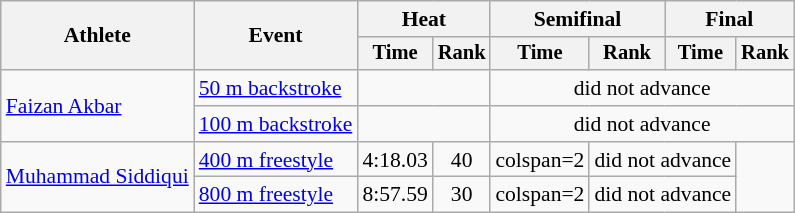<table class="wikitable" style="text-align:center; font-size:90%">
<tr>
<th rowspan="2">Athlete</th>
<th rowspan="2">Event</th>
<th colspan="2">Heat</th>
<th colspan="2">Semifinal</th>
<th colspan="2">Final</th>
</tr>
<tr style="font-size:95%">
<th>Time</th>
<th>Rank</th>
<th>Time</th>
<th>Rank</th>
<th>Time</th>
<th>Rank</th>
</tr>
<tr>
<td align=left rowspan=2><a href='#'>Faizan Akbar</a></td>
<td align=left><a href='#'>50 m backstroke</a></td>
<td colspan=2></td>
<td colspan=4>did not advance</td>
</tr>
<tr>
<td align=left><a href='#'>100 m backstroke</a></td>
<td colspan=2></td>
<td colspan=4>did not advance</td>
</tr>
<tr>
<td align=left rowspan=2><a href='#'>Muhammad Siddiqui</a></td>
<td align=left><a href='#'>400 m freestyle</a></td>
<td>4:18.03</td>
<td>40</td>
<td>colspan=2 </td>
<td colspan=2>did not advance</td>
</tr>
<tr>
<td align=left><a href='#'>800 m freestyle</a></td>
<td>8:57.59</td>
<td>30</td>
<td>colspan=2 </td>
<td colspan=2>did not advance</td>
</tr>
</table>
